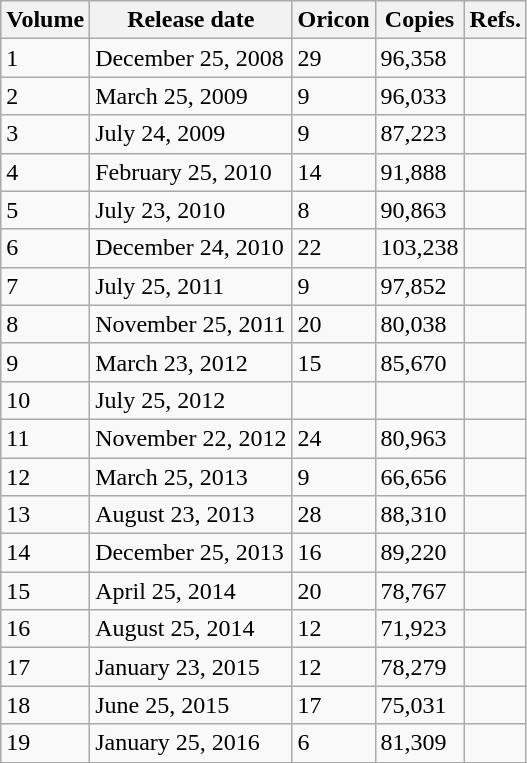<table class="wikitable">
<tr>
<th>Volume</th>
<th>Release date</th>
<th>Oricon</th>
<th>Copies</th>
<th>Refs.</th>
</tr>
<tr>
<td>1</td>
<td>December 25, 2008</td>
<td>29</td>
<td>96,358</td>
<td></td>
</tr>
<tr>
<td>2</td>
<td>March 25, 2009</td>
<td>9</td>
<td>96,033</td>
<td></td>
</tr>
<tr>
<td>3</td>
<td>July 24, 2009</td>
<td>9</td>
<td>87,223</td>
<td></td>
</tr>
<tr>
<td>4</td>
<td>February 25, 2010</td>
<td>14</td>
<td>91,888</td>
<td></td>
</tr>
<tr>
<td>5</td>
<td>July 23, 2010</td>
<td>8</td>
<td>90,863</td>
<td></td>
</tr>
<tr>
<td>6</td>
<td>December 24, 2010</td>
<td>22</td>
<td>103,238</td>
<td></td>
</tr>
<tr>
<td>7</td>
<td>July 25, 2011</td>
<td>9</td>
<td>97,852</td>
<td></td>
</tr>
<tr>
<td>8</td>
<td>November 25, 2011</td>
<td>20</td>
<td>80,038</td>
<td></td>
</tr>
<tr>
<td>9</td>
<td>March 23, 2012</td>
<td>15</td>
<td>85,670</td>
<td></td>
</tr>
<tr>
<td>10</td>
<td>July 25, 2012</td>
<td></td>
<td></td>
<td></td>
</tr>
<tr>
<td>11</td>
<td>November 22, 2012</td>
<td>24</td>
<td>80,963</td>
<td></td>
</tr>
<tr>
<td>12</td>
<td>March 25, 2013</td>
<td>9</td>
<td>66,656</td>
<td></td>
</tr>
<tr>
<td>13</td>
<td>August 23, 2013</td>
<td>28</td>
<td>88,310</td>
<td></td>
</tr>
<tr>
<td>14</td>
<td>December 25, 2013</td>
<td>16</td>
<td>89,220</td>
<td></td>
</tr>
<tr>
<td>15</td>
<td>April 25, 2014</td>
<td>20</td>
<td>78,767</td>
<td></td>
</tr>
<tr>
<td>16</td>
<td>August 25, 2014</td>
<td>12</td>
<td>71,923</td>
<td></td>
</tr>
<tr>
<td>17</td>
<td>January 23, 2015</td>
<td>12</td>
<td>78,279</td>
<td></td>
</tr>
<tr>
<td>18</td>
<td>June 25, 2015</td>
<td>17</td>
<td>75,031</td>
<td></td>
</tr>
<tr>
<td>19</td>
<td>January 25, 2016</td>
<td>6</td>
<td>81,309</td>
<td></td>
</tr>
</table>
